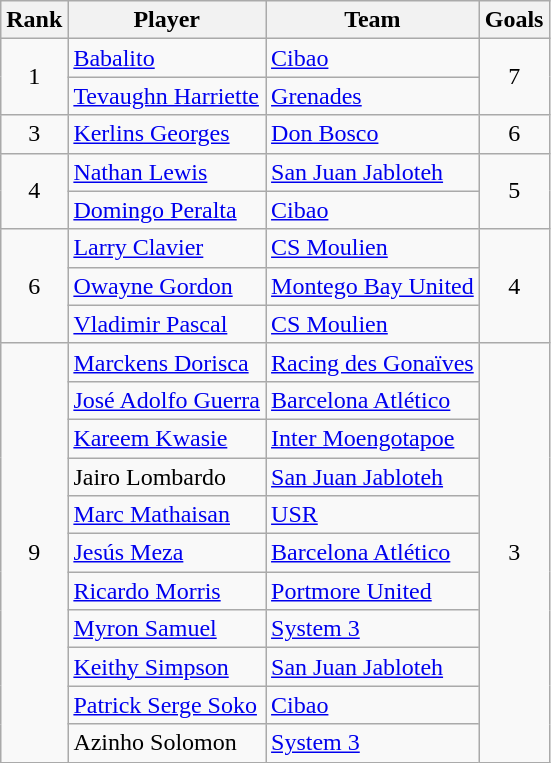<table class="wikitable">
<tr>
<th>Rank</th>
<th>Player</th>
<th>Team</th>
<th>Goals</th>
</tr>
<tr>
<td align=center rowspan=2>1</td>
<td> <a href='#'>Babalito</a></td>
<td> <a href='#'>Cibao</a></td>
<td align=center rowspan=2>7</td>
</tr>
<tr>
<td> <a href='#'>Tevaughn Harriette</a></td>
<td> <a href='#'>Grenades</a></td>
</tr>
<tr>
<td align=center rowspan=1>3</td>
<td> <a href='#'>Kerlins Georges</a></td>
<td> <a href='#'>Don Bosco</a></td>
<td align=center rowspan=1>6</td>
</tr>
<tr>
<td align=center rowspan=2>4</td>
<td> <a href='#'>Nathan Lewis</a></td>
<td> <a href='#'>San Juan Jabloteh</a></td>
<td align=center rowspan=2>5</td>
</tr>
<tr>
<td> <a href='#'>Domingo Peralta</a></td>
<td> <a href='#'>Cibao</a></td>
</tr>
<tr>
<td align=center rowspan=3>6</td>
<td> <a href='#'>Larry Clavier</a></td>
<td> <a href='#'>CS Moulien</a></td>
<td align=center rowspan=3>4</td>
</tr>
<tr>
<td> <a href='#'>Owayne Gordon</a></td>
<td> <a href='#'>Montego Bay United</a></td>
</tr>
<tr>
<td> <a href='#'>Vladimir Pascal</a></td>
<td> <a href='#'>CS Moulien</a></td>
</tr>
<tr>
<td align=center rowspan=11>9</td>
<td> <a href='#'>Marckens Dorisca</a></td>
<td> <a href='#'>Racing des Gonaïves</a></td>
<td align=center rowspan=11>3</td>
</tr>
<tr>
<td> <a href='#'>José Adolfo Guerra</a></td>
<td> <a href='#'>Barcelona Atlético</a></td>
</tr>
<tr>
<td> <a href='#'>Kareem Kwasie</a></td>
<td> <a href='#'>Inter Moengotapoe</a></td>
</tr>
<tr>
<td> Jairo Lombardo</td>
<td> <a href='#'>San Juan Jabloteh</a></td>
</tr>
<tr>
<td> <a href='#'>Marc Mathaisan</a></td>
<td> <a href='#'>USR</a></td>
</tr>
<tr>
<td> <a href='#'>Jesús Meza</a></td>
<td> <a href='#'>Barcelona Atlético</a></td>
</tr>
<tr>
<td> <a href='#'>Ricardo Morris</a></td>
<td> <a href='#'>Portmore United</a></td>
</tr>
<tr>
<td> <a href='#'>Myron Samuel</a></td>
<td> <a href='#'>System 3</a></td>
</tr>
<tr>
<td> <a href='#'>Keithy Simpson</a></td>
<td> <a href='#'>San Juan Jabloteh</a></td>
</tr>
<tr>
<td> <a href='#'>Patrick Serge Soko</a></td>
<td> <a href='#'>Cibao</a></td>
</tr>
<tr>
<td> Azinho Solomon</td>
<td> <a href='#'>System 3</a></td>
</tr>
</table>
